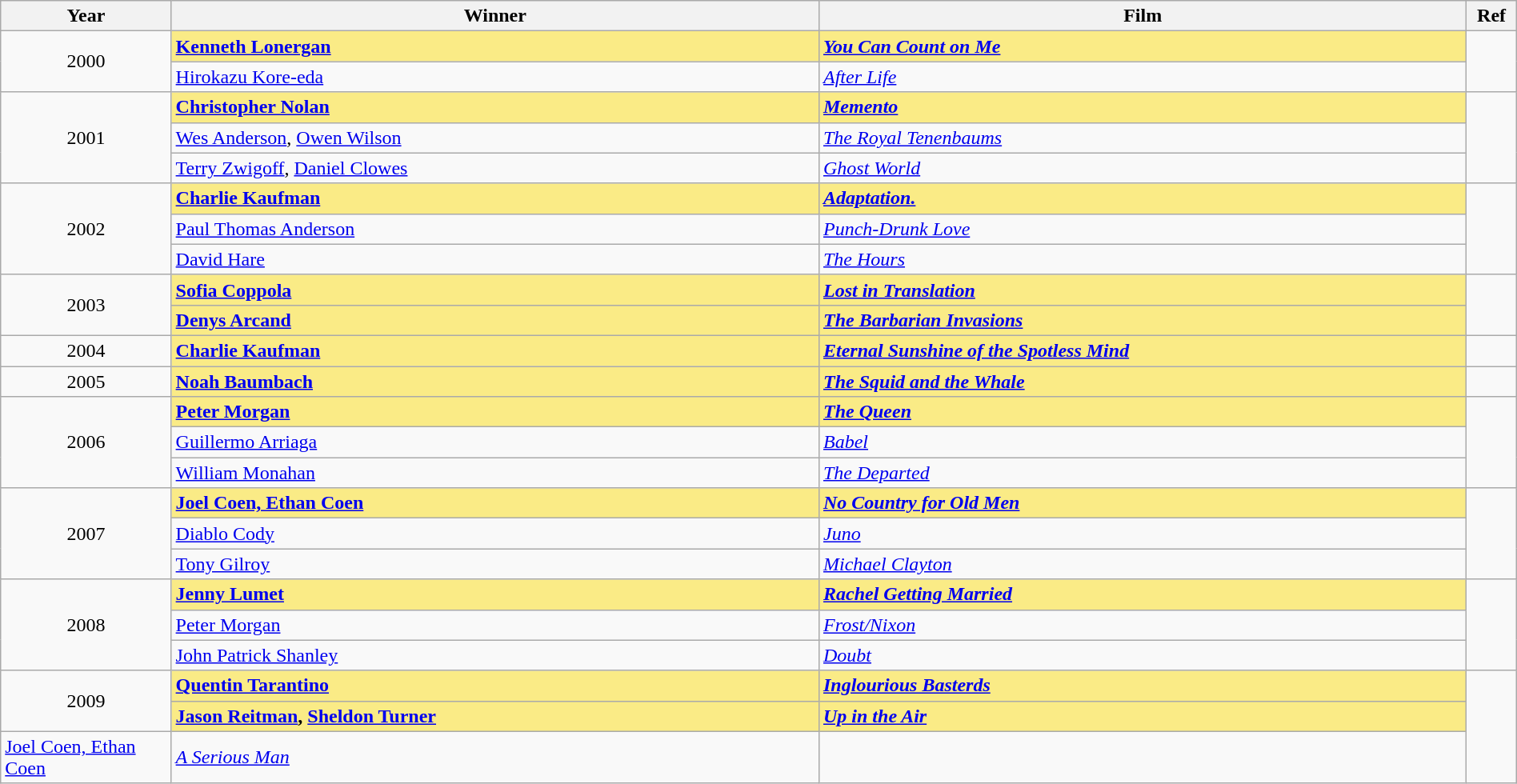<table class="wikitable" width="100%" cellpadding="5">
<tr>
<th width="100"><strong>Year</strong></th>
<th width="400"><strong>Winner</strong></th>
<th width="400"><strong>Film</strong></th>
<th width="15"><strong>Ref</strong></th>
</tr>
<tr>
<td style="text-align:center;" rowspan=2>2000</td>
<td style="background:#FAEB86;"><strong><a href='#'>Kenneth Lonergan</a></strong></td>
<td style="background:#FAEB86;"><strong><em><a href='#'>You Can Count on Me</a></em></strong></td>
<td rowspan=2></td>
</tr>
<tr>
<td><a href='#'>Hirokazu Kore-eda</a></td>
<td><em><a href='#'>After Life</a></em></td>
</tr>
<tr>
<td style="text-align:center;" rowspan=3>2001</td>
<td style="background:#FAEB86;"><strong><a href='#'>Christopher Nolan</a></strong></td>
<td style="background:#FAEB86;"><strong><em><a href='#'>Memento</a></em></strong></td>
<td rowspan=3></td>
</tr>
<tr>
<td><a href='#'>Wes Anderson</a>, <a href='#'>Owen Wilson</a></td>
<td><em><a href='#'>The Royal Tenenbaums</a></em></td>
</tr>
<tr>
<td><a href='#'>Terry Zwigoff</a>, <a href='#'>Daniel Clowes</a></td>
<td><em><a href='#'>Ghost World</a></em></td>
</tr>
<tr>
<td style="text-align:center;" rowspan=3>2002</td>
<td style="background:#FAEB86;"><strong><a href='#'>Charlie Kaufman</a></strong></td>
<td style="background:#FAEB86;"><strong><em><a href='#'>Adaptation.</a></em></strong></td>
<td rowspan=3></td>
</tr>
<tr>
<td><a href='#'>Paul Thomas Anderson</a></td>
<td><em><a href='#'>Punch-Drunk Love</a></em></td>
</tr>
<tr>
<td><a href='#'>David Hare</a></td>
<td><em><a href='#'>The Hours</a></em></td>
</tr>
<tr>
<td rowspan="2" style="text-align:center;">2003</td>
<td style="background:#FAEB86;"><strong><a href='#'>Sofia Coppola</a></strong></td>
<td style="background:#FAEB86;"><strong><em><a href='#'>Lost in Translation</a></em></strong></td>
<td rowspan=2></td>
</tr>
<tr>
<td style="background:#FAEB86;"><strong><a href='#'>Denys Arcand</a></strong></td>
<td style="background:#FAEB86;"><strong><em><a href='#'>The Barbarian Invasions</a></em></strong></td>
</tr>
<tr>
<td style="text-align:center;">2004</td>
<td style="background:#FAEB86;"><strong><a href='#'>Charlie Kaufman</a></strong></td>
<td style="background:#FAEB86;"><strong><em><a href='#'>Eternal Sunshine of the Spotless Mind</a></em></strong></td>
<td></td>
</tr>
<tr>
<td style="text-align:center;">2005</td>
<td style="background:#FAEB86;"><strong><a href='#'>Noah Baumbach</a></strong></td>
<td style="background:#FAEB86;"><strong><em><a href='#'>The Squid and the Whale</a></em></strong></td>
<td></td>
</tr>
<tr>
<td style="text-align:center;" rowspan=3>2006</td>
<td style="background:#FAEB86;"><strong><a href='#'>Peter Morgan</a></strong></td>
<td style="background:#FAEB86;"><strong><em><a href='#'>The Queen</a></em></strong></td>
<td rowspan=3></td>
</tr>
<tr>
<td><a href='#'>Guillermo Arriaga</a></td>
<td><em><a href='#'>Babel</a></em></td>
</tr>
<tr>
<td><a href='#'>William Monahan</a></td>
<td><em><a href='#'>The Departed</a></em></td>
</tr>
<tr>
<td style="text-align:center;" rowspan=3>2007</td>
<td style="background:#FAEB86;"><strong><a href='#'>Joel Coen, Ethan Coen</a></strong></td>
<td style="background:#FAEB86;"><strong><em><a href='#'>No Country for Old Men</a></em></strong></td>
<td rowspan=3></td>
</tr>
<tr>
<td><a href='#'>Diablo Cody</a></td>
<td><em><a href='#'>Juno</a></em></td>
</tr>
<tr>
<td><a href='#'>Tony Gilroy</a></td>
<td><em><a href='#'>Michael Clayton</a></em></td>
</tr>
<tr>
<td style="text-align:center;" rowspan=3>2008</td>
<td style="background:#FAEB86;"><strong><a href='#'>Jenny Lumet</a></strong></td>
<td style="background:#FAEB86;"><strong><em><a href='#'>Rachel Getting Married</a></em></strong></td>
<td rowspan=3></td>
</tr>
<tr>
<td><a href='#'>Peter Morgan</a></td>
<td><em><a href='#'>Frost/Nixon</a></em></td>
</tr>
<tr>
<td><a href='#'>John Patrick Shanley</a></td>
<td><em><a href='#'>Doubt</a></em></td>
</tr>
<tr>
<td rowspan="2" style="text-align:center;" rowspan=3>2009</td>
<td style="background:#FAEB86;"><strong><a href='#'>Quentin Tarantino</a></strong></td>
<td style="background:#FAEB86;"><strong><em><a href='#'>Inglourious Basterds</a></em></strong></td>
<td rowspan=3></td>
</tr>
<tr>
<td style="background:#FAEB86;"><strong><a href='#'>Jason Reitman</a>, <a href='#'>Sheldon Turner</a></strong></td>
<td style="background:#FAEB86;"><strong><em><a href='#'>Up in the Air</a></em></strong></td>
</tr>
<tr>
<td><a href='#'>Joel Coen, Ethan Coen</a></td>
<td><em><a href='#'>A Serious Man</a></em></td>
</tr>
</table>
